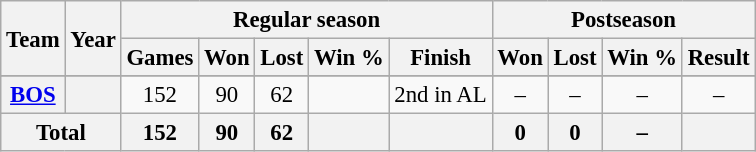<table class="wikitable" style="font-size: 95%; text-align:center;">
<tr>
<th rowspan="2">Team</th>
<th rowspan="2">Year</th>
<th colspan="5">Regular season</th>
<th colspan="4">Postseason</th>
</tr>
<tr>
<th>Games</th>
<th>Won</th>
<th>Lost</th>
<th>Win %</th>
<th>Finish</th>
<th>Won</th>
<th>Lost</th>
<th>Win %</th>
<th>Result</th>
</tr>
<tr>
</tr>
<tr>
<th><a href='#'>BOS</a></th>
<th></th>
<td>152</td>
<td>90</td>
<td>62</td>
<td></td>
<td>2nd in AL</td>
<td>–</td>
<td>–</td>
<td>–</td>
<td>–</td>
</tr>
<tr>
<th colspan="2">Total</th>
<th>152</th>
<th>90</th>
<th>62</th>
<th></th>
<th></th>
<th>0</th>
<th>0</th>
<th>–</th>
<th></th>
</tr>
</table>
